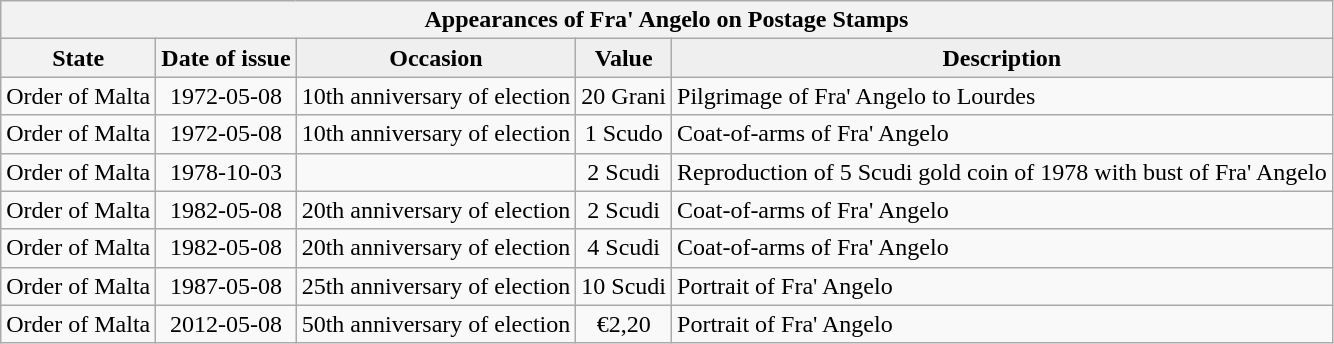<table class="wikitable" width="auto" style="text-align: center">
<tr>
<th colspan="6">Appearances of Fra' Angelo on Postage Stamps</th>
</tr>
<tr style="background:#efefef;">
<th><strong>State</strong></th>
<th><strong>Date of issue</strong></th>
<td><strong>Occasion</strong></td>
<td><strong>Value</strong></td>
<td><strong>Description</strong></td>
</tr>
<tr>
<td style="text-align:left;">Order of Malta</td>
<td style="text-align:center;">1972-05-08</td>
<td style="text-align:left;">10th anniversary of election</td>
<td style="text-align:center;">20 Grani</td>
<td style="text-align:left;">Pilgrimage of Fra' Angelo to Lourdes</td>
</tr>
<tr>
<td style="text-align:left;">Order of Malta</td>
<td style="text-align:center;">1972-05-08</td>
<td style="text-align:left;">10th anniversary of election</td>
<td style="text-align:center;">1 Scudo</td>
<td style="text-align:left;">Coat-of-arms of Fra' Angelo</td>
</tr>
<tr>
<td style="text-align:left;">Order of Malta</td>
<td style="text-align:center;">1978-10-03</td>
<td style="text-align:left;"></td>
<td style="text-align:center;">2 Scudi</td>
<td style="text-align:left;">Reproduction of 5 Scudi gold coin of 1978 with bust of Fra' Angelo</td>
</tr>
<tr>
<td style="text-align:left;">Order of Malta</td>
<td style="text-align:center;">1982-05-08</td>
<td style="text-align:left;">20th anniversary of election</td>
<td style="text-align:center;">2 Scudi</td>
<td style="text-align:left;">Coat-of-arms of Fra' Angelo</td>
</tr>
<tr>
<td style="text-align:left;">Order of Malta</td>
<td style="text-align:center;">1982-05-08</td>
<td style="text-align:left;">20th anniversary of election</td>
<td style="text-align:center;">4 Scudi</td>
<td style="text-align:left;">Coat-of-arms of Fra' Angelo</td>
</tr>
<tr>
<td style="text-align:left;">Order of Malta</td>
<td style="text-align:center;">1987-05-08</td>
<td style="text-align:left;">25th anniversary of election</td>
<td style="text-align:center;">10 Scudi</td>
<td style="text-align:left;">Portrait of Fra' Angelo</td>
</tr>
<tr>
<td style="text-align:left;">Order of Malta</td>
<td style="text-align:center;">2012-05-08</td>
<td style="text-align:left;">50th anniversary of election</td>
<td style="text-align:center;">€2,20</td>
<td style="text-align:left;">Portrait of Fra' Angelo</td>
</tr>
</table>
